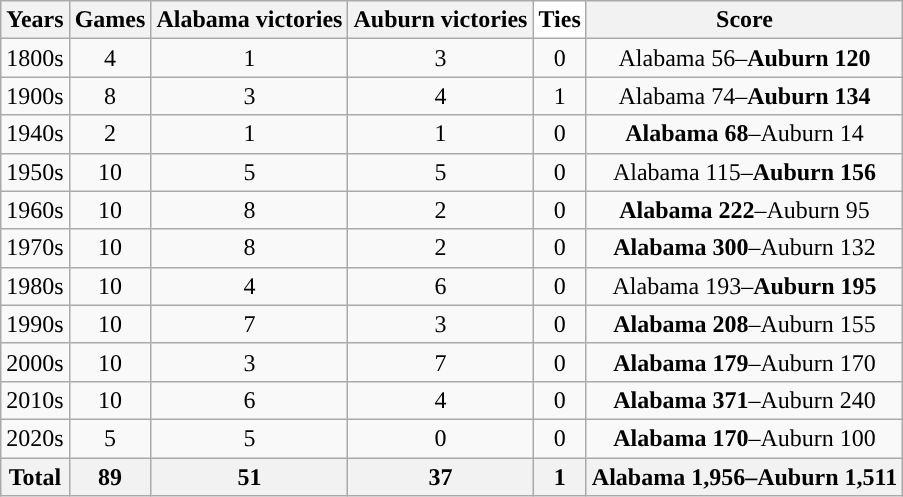<table class="wikitable sortable" style="text-align:center">
<tr>
<th>Years</th>
<th>Games</th>
<th>Alabama victories</th>
<th>Auburn victories</th>
<th style="text-align:center; background:white; color:black;">Ties</th>
<th>Score</th>
</tr>
<tr>
<td>1800s</td>
<td>4</td>
<td>1</td>
<td>3</td>
<td>0</td>
<td>Alabama 56–<strong>Auburn 120</strong></td>
</tr>
<tr>
<td>1900s</td>
<td>8</td>
<td>3</td>
<td>4</td>
<td>1</td>
<td>Alabama 74–<strong>Auburn 134</strong></td>
</tr>
<tr>
<td>1940s</td>
<td>2</td>
<td>1</td>
<td>1</td>
<td>0</td>
<td><strong>Alabama 68</strong>–Auburn 14</td>
</tr>
<tr>
<td>1950s</td>
<td>10</td>
<td>5</td>
<td>5</td>
<td>0</td>
<td>Alabama 115–<strong>Auburn 156</strong></td>
</tr>
<tr>
<td>1960s</td>
<td>10</td>
<td>8</td>
<td>2</td>
<td>0</td>
<td><strong>Alabama 222</strong>–Auburn 95</td>
</tr>
<tr>
<td>1970s</td>
<td>10</td>
<td>8</td>
<td>2</td>
<td>0</td>
<td><strong>Alabama 300</strong>–Auburn 132</td>
</tr>
<tr>
<td>1980s</td>
<td>10</td>
<td>4</td>
<td>6</td>
<td>0</td>
<td>Alabama 193–<strong>Auburn 195</strong></td>
</tr>
<tr>
<td>1990s</td>
<td>10</td>
<td>7</td>
<td>3</td>
<td>0</td>
<td><strong>Alabama 208</strong>–Auburn 155</td>
</tr>
<tr>
<td>2000s</td>
<td>10</td>
<td>3</td>
<td>7</td>
<td>0</td>
<td><strong>Alabama 179</strong>–Auburn 170</td>
</tr>
<tr>
<td>2010s</td>
<td>10</td>
<td>6</td>
<td>4</td>
<td>0</td>
<td><strong>Alabama 371</strong>–Auburn 240</td>
</tr>
<tr>
<td>2020s</td>
<td>5</td>
<td>5</td>
<td>0</td>
<td>0</td>
<td><strong>Alabama 170</strong>–Auburn 100</td>
</tr>
<tr>
<th>Total</th>
<th>89</th>
<th>51</th>
<th>37</th>
<th>1</th>
<th><strong>Alabama 1,956</strong>–Auburn 1,511</th>
</tr>
</table>
